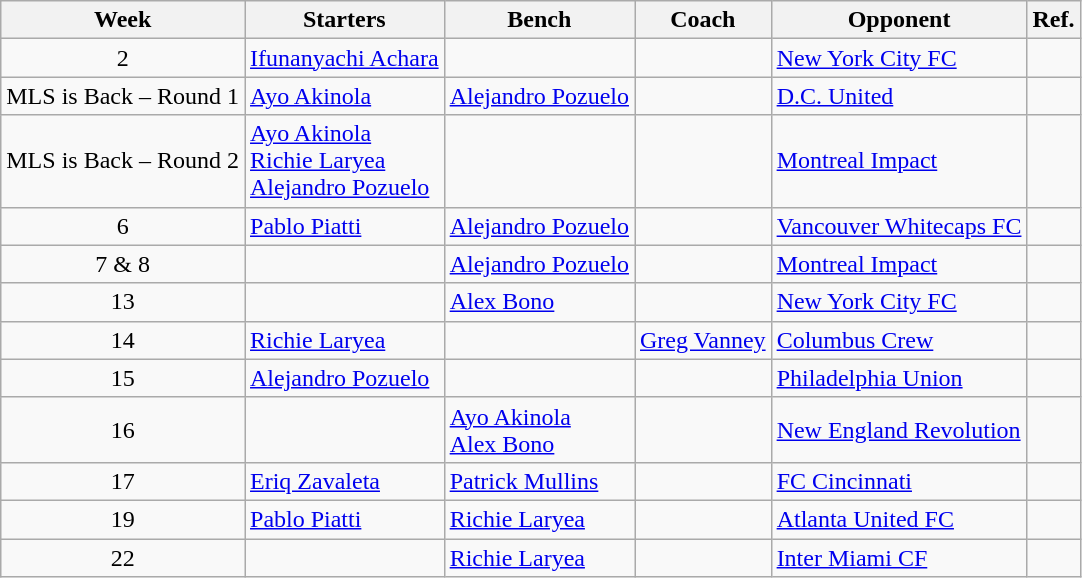<table class=wikitable>
<tr>
<th>Week</th>
<th>Starters</th>
<th>Bench</th>
<th>Coach</th>
<th>Opponent</th>
<th>Ref.</th>
</tr>
<tr>
<td align=center>2</td>
<td> <a href='#'>Ifunanyachi Achara</a></td>
<td></td>
<td></td>
<td><a href='#'>New York City FC</a></td>
<td></td>
</tr>
<tr>
<td align=center>MLS is Back – Round 1</td>
<td> <a href='#'>Ayo Akinola</a></td>
<td> <a href='#'>Alejandro Pozuelo</a></td>
<td></td>
<td><a href='#'>D.C. United</a></td>
<td></td>
</tr>
<tr>
<td align=center>MLS is Back – Round 2</td>
<td> <a href='#'>Ayo Akinola</a><br> <a href='#'>Richie Laryea</a><br> <a href='#'>Alejandro Pozuelo</a></td>
<td></td>
<td></td>
<td><a href='#'>Montreal Impact</a></td>
<td></td>
</tr>
<tr>
<td align=center>6</td>
<td> <a href='#'>Pablo Piatti</a></td>
<td> <a href='#'>Alejandro Pozuelo</a></td>
<td></td>
<td><a href='#'>Vancouver Whitecaps FC</a></td>
<td></td>
</tr>
<tr>
<td align=center>7 & 8</td>
<td></td>
<td> <a href='#'>Alejandro Pozuelo</a></td>
<td></td>
<td><a href='#'>Montreal Impact</a></td>
<td></td>
</tr>
<tr>
<td align=center>13</td>
<td></td>
<td> <a href='#'>Alex Bono</a></td>
<td></td>
<td><a href='#'>New York City FC</a></td>
<td></td>
</tr>
<tr>
<td align=center>14</td>
<td> <a href='#'>Richie Laryea</a></td>
<td></td>
<td> <a href='#'>Greg Vanney</a></td>
<td><a href='#'>Columbus Crew</a></td>
<td></td>
</tr>
<tr>
<td align=center>15</td>
<td> <a href='#'>Alejandro Pozuelo</a></td>
<td></td>
<td></td>
<td><a href='#'>Philadelphia Union</a></td>
<td></td>
</tr>
<tr>
<td align=center>16</td>
<td></td>
<td> <a href='#'>Ayo Akinola</a><br> <a href='#'>Alex Bono</a></td>
<td></td>
<td><a href='#'>New England Revolution</a></td>
<td></td>
</tr>
<tr>
<td align=center>17</td>
<td> <a href='#'>Eriq Zavaleta</a></td>
<td> <a href='#'>Patrick Mullins</a></td>
<td></td>
<td><a href='#'>FC Cincinnati</a></td>
<td></td>
</tr>
<tr>
<td align=center>19</td>
<td> <a href='#'>Pablo Piatti</a></td>
<td> <a href='#'>Richie Laryea</a></td>
<td></td>
<td><a href='#'>Atlanta United FC</a></td>
<td></td>
</tr>
<tr>
<td align=center>22</td>
<td></td>
<td> <a href='#'>Richie Laryea</a></td>
<td></td>
<td><a href='#'>Inter Miami CF</a></td>
<td></td>
</tr>
</table>
